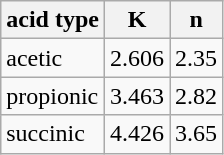<table class="wikitable sortable">
<tr>
<th>acid type</th>
<th>K</th>
<th>n</th>
</tr>
<tr>
<td>acetic</td>
<td>2.606</td>
<td>2.35</td>
</tr>
<tr>
<td>propionic</td>
<td>3.463</td>
<td>2.82</td>
</tr>
<tr>
<td>succinic</td>
<td>4.426</td>
<td>3.65</td>
</tr>
</table>
